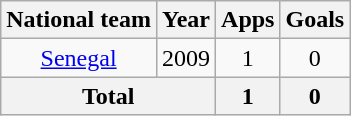<table class="wikitable" style="text-align:center">
<tr>
<th>National team</th>
<th>Year</th>
<th>Apps</th>
<th>Goals</th>
</tr>
<tr>
<td><a href='#'>Senegal</a></td>
<td>2009</td>
<td>1</td>
<td>0</td>
</tr>
<tr>
<th colspan="2">Total</th>
<th>1</th>
<th>0</th>
</tr>
</table>
